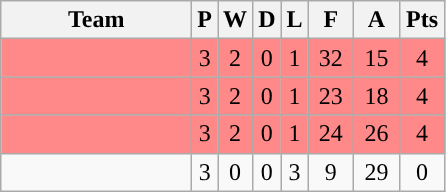<table class="wikitable" style="text-align:center;">
<tr>
<th width="120px">Team</th>
<th>P</th>
<th>W</th>
<th>D</th>
<th>L</th>
<th width="23px">F</th>
<th width="23px">A</th>
<th width="23px">Pts</th>
</tr>
<tr bgcolor="#FF8888">
<td></td>
<td>3</td>
<td>2</td>
<td>0</td>
<td>1</td>
<td>32</td>
<td>15</td>
<td>4</td>
</tr>
<tr bgcolor="#FF8888">
<td></td>
<td>3</td>
<td>2</td>
<td>0</td>
<td>1</td>
<td>23</td>
<td>18</td>
<td>4</td>
</tr>
<tr bgcolor="#FF8888">
<td></td>
<td>3</td>
<td>2</td>
<td>0</td>
<td>1</td>
<td>24</td>
<td>26</td>
<td>4</td>
</tr>
<tr>
<td></td>
<td>3</td>
<td>0</td>
<td>0</td>
<td>3</td>
<td>9</td>
<td>29</td>
<td>0</td>
</tr>
</table>
